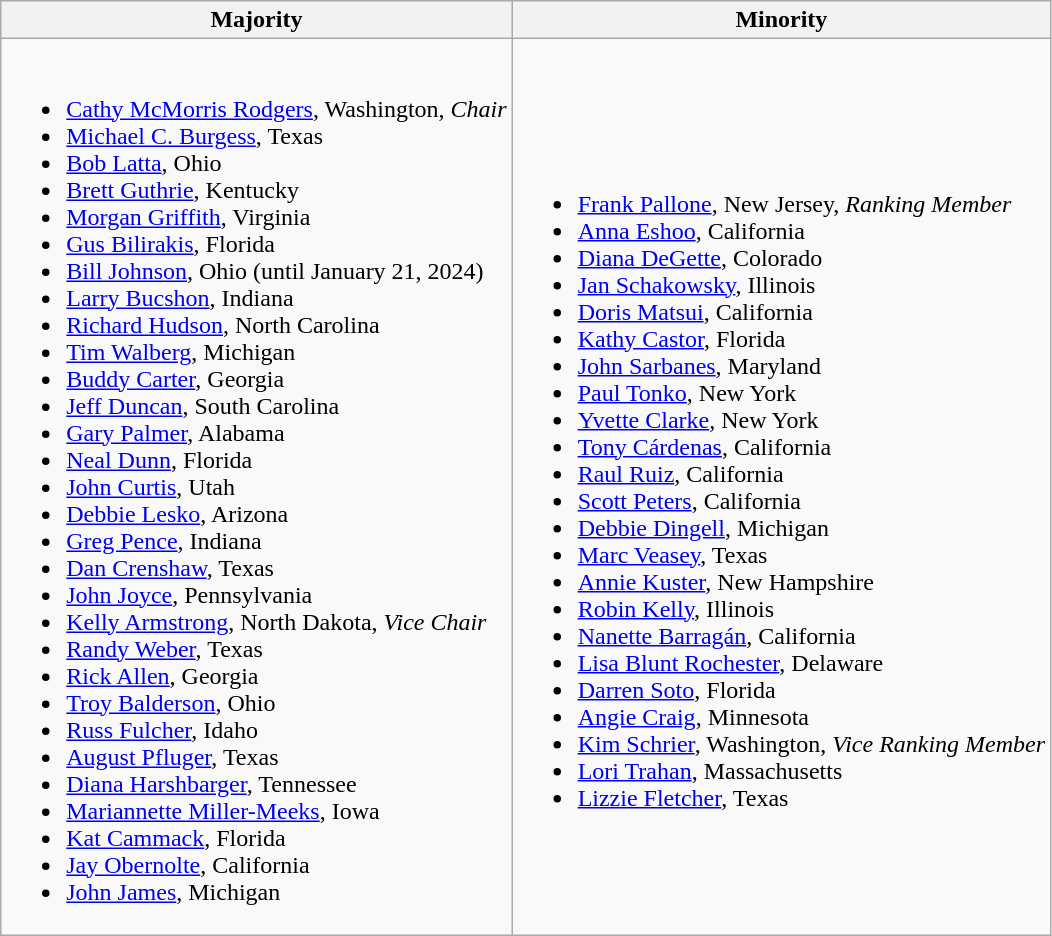<table class=wikitable>
<tr>
<th>Majority</th>
<th>Minority</th>
</tr>
<tr>
<td><br><ul><li><a href='#'>Cathy McMorris Rodgers</a>, Washington, <em>Chair</em></li><li><a href='#'>Michael C. Burgess</a>, Texas</li><li><a href='#'>Bob Latta</a>, Ohio</li><li><a href='#'>Brett Guthrie</a>, Kentucky</li><li><a href='#'>Morgan Griffith</a>, Virginia</li><li><a href='#'>Gus Bilirakis</a>, Florida</li><li><a href='#'>Bill Johnson</a>, Ohio (until January 21, 2024)</li><li><a href='#'>Larry Bucshon</a>, Indiana</li><li><a href='#'>Richard Hudson</a>, North Carolina</li><li><a href='#'>Tim Walberg</a>, Michigan</li><li><a href='#'>Buddy Carter</a>, Georgia</li><li><a href='#'>Jeff Duncan</a>, South Carolina</li><li><a href='#'>Gary Palmer</a>, Alabama</li><li><a href='#'>Neal Dunn</a>, Florida</li><li><a href='#'>John Curtis</a>, Utah</li><li><a href='#'>Debbie Lesko</a>, Arizona</li><li><a href='#'>Greg Pence</a>, Indiana</li><li><a href='#'>Dan Crenshaw</a>, Texas</li><li><a href='#'>John Joyce</a>, Pennsylvania</li><li><a href='#'>Kelly Armstrong</a>, North Dakota, <em>Vice Chair</em></li><li><a href='#'>Randy Weber</a>, Texas</li><li><a href='#'>Rick Allen</a>, Georgia</li><li><a href='#'>Troy Balderson</a>, Ohio</li><li><a href='#'>Russ Fulcher</a>, Idaho</li><li><a href='#'>August Pfluger</a>, Texas</li><li><a href='#'>Diana Harshbarger</a>, Tennessee</li><li><a href='#'>Mariannette Miller-Meeks</a>, Iowa</li><li><a href='#'>Kat Cammack</a>, Florida</li><li><a href='#'>Jay Obernolte</a>, California</li><li><a href='#'>John James</a>, Michigan</li></ul></td>
<td><br><ul><li><a href='#'>Frank Pallone</a>, New Jersey, <em>Ranking Member</em></li><li><a href='#'>Anna Eshoo</a>, California</li><li><a href='#'>Diana DeGette</a>, Colorado</li><li><a href='#'>Jan Schakowsky</a>, Illinois</li><li><a href='#'>Doris Matsui</a>, California</li><li><a href='#'>Kathy Castor</a>, Florida</li><li><a href='#'>John Sarbanes</a>, Maryland</li><li><a href='#'>Paul Tonko</a>, New York</li><li><a href='#'>Yvette Clarke</a>, New York</li><li><a href='#'>Tony Cárdenas</a>, California</li><li><a href='#'>Raul Ruiz</a>, California</li><li><a href='#'>Scott Peters</a>, California</li><li><a href='#'>Debbie Dingell</a>, Michigan</li><li><a href='#'>Marc Veasey</a>, Texas</li><li><a href='#'>Annie Kuster</a>, New Hampshire</li><li><a href='#'>Robin Kelly</a>, Illinois</li><li><a href='#'>Nanette Barragán</a>, California</li><li><a href='#'>Lisa Blunt Rochester</a>, Delaware</li><li><a href='#'>Darren Soto</a>, Florida</li><li><a href='#'>Angie Craig</a>, Minnesota</li><li><a href='#'>Kim Schrier</a>, Washington, <em>Vice Ranking Member</em></li><li><a href='#'>Lori Trahan</a>, Massachusetts</li><li><a href='#'>Lizzie Fletcher</a>, Texas</li></ul></td>
</tr>
</table>
